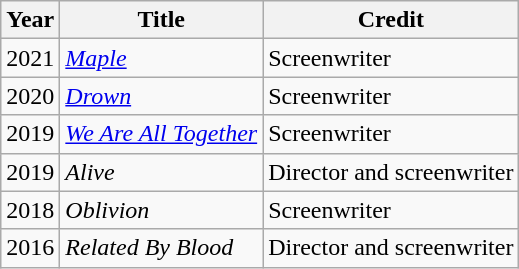<table class="wikitable">
<tr>
<th>Year</th>
<th>Title</th>
<th>Credit</th>
</tr>
<tr>
<td>2021</td>
<td><em><a href='#'>Maple</a></em></td>
<td>Screenwriter</td>
</tr>
<tr>
<td>2020</td>
<td><em><a href='#'>Drown</a></em></td>
<td>Screenwriter</td>
</tr>
<tr>
<td>2019</td>
<td><em><a href='#'>We Are All Together</a></em></td>
<td>Screenwriter</td>
</tr>
<tr>
<td>2019</td>
<td><em>Alive</em></td>
<td>Director and screenwriter</td>
</tr>
<tr>
<td>2018</td>
<td><em>Oblivion</em></td>
<td>Screenwriter</td>
</tr>
<tr>
<td>2016</td>
<td><em>Related By Blood</em></td>
<td>Director and screenwriter</td>
</tr>
</table>
